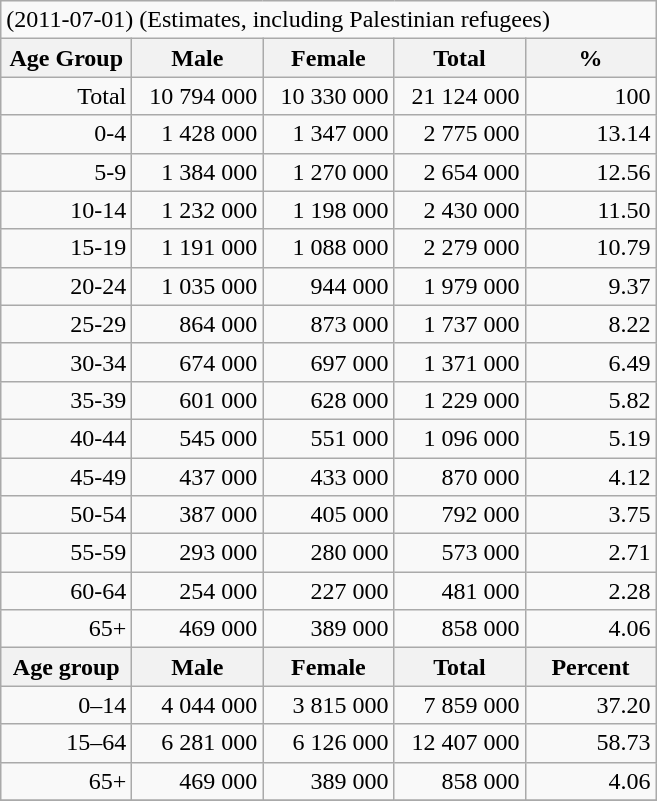<table class="wikitable">
<tr>
<td colspan=5>(2011-07-01) (Estimates, including Palestinian refugees)</td>
</tr>
<tr>
<th width="80pt">Age Group</th>
<th width="80pt">Male</th>
<th width="80pt">Female</th>
<th width="80pt">Total</th>
<th width="80pt">%</th>
</tr>
<tr>
<td align="right">Total</td>
<td align="right">10 794 000</td>
<td align="right">10 330 000</td>
<td align="right">21 124 000</td>
<td align="right">100</td>
</tr>
<tr>
<td align="right">0-4</td>
<td align="right">1 428 000</td>
<td align="right">1 347 000</td>
<td align="right">2 775 000</td>
<td align="right">13.14</td>
</tr>
<tr>
<td align="right">5-9</td>
<td align="right">1 384 000</td>
<td align="right">1 270 000</td>
<td align="right">2 654 000</td>
<td align="right">12.56</td>
</tr>
<tr>
<td align="right">10-14</td>
<td align="right">1 232 000</td>
<td align="right">1 198 000</td>
<td align="right">2 430 000</td>
<td align="right">11.50</td>
</tr>
<tr>
<td align="right">15-19</td>
<td align="right">1 191 000</td>
<td align="right">1 088 000</td>
<td align="right">2 279 000</td>
<td align="right">10.79</td>
</tr>
<tr>
<td align="right">20-24</td>
<td align="right">1 035 000</td>
<td align="right">944 000</td>
<td align="right">1 979 000</td>
<td align="right">9.37</td>
</tr>
<tr>
<td align="right">25-29</td>
<td align="right">864 000</td>
<td align="right">873 000</td>
<td align="right">1 737 000</td>
<td align="right">8.22</td>
</tr>
<tr>
<td align="right">30-34</td>
<td align="right">674 000</td>
<td align="right">697 000</td>
<td align="right">1 371 000</td>
<td align="right">6.49</td>
</tr>
<tr>
<td align="right">35-39</td>
<td align="right">601 000</td>
<td align="right">628 000</td>
<td align="right">1 229 000</td>
<td align="right">5.82</td>
</tr>
<tr>
<td align="right">40-44</td>
<td align="right">545 000</td>
<td align="right">551 000</td>
<td align="right">1 096 000</td>
<td align="right">5.19</td>
</tr>
<tr>
<td align="right">45-49</td>
<td align="right">437 000</td>
<td align="right">433 000</td>
<td align="right">870 000</td>
<td align="right">4.12</td>
</tr>
<tr>
<td align="right">50-54</td>
<td align="right">387 000</td>
<td align="right">405 000</td>
<td align="right">792 000</td>
<td align="right">3.75</td>
</tr>
<tr>
<td align="right">55-59</td>
<td align="right">293 000</td>
<td align="right">280 000</td>
<td align="right">573 000</td>
<td align="right">2.71</td>
</tr>
<tr>
<td align="right">60-64</td>
<td align="right">254 000</td>
<td align="right">227 000</td>
<td align="right">481 000</td>
<td align="right">2.28</td>
</tr>
<tr>
<td align="right">65+</td>
<td align="right">469 000</td>
<td align="right">389 000</td>
<td align="right">858 000</td>
<td align="right">4.06</td>
</tr>
<tr>
<th width="50">Age group</th>
<th width="80pt">Male</th>
<th width="80">Female</th>
<th width="80">Total</th>
<th width="50">Percent</th>
</tr>
<tr>
<td align="right">0–14</td>
<td align="right">4 044 000</td>
<td align="right">3 815 000</td>
<td align="right">7 859 000</td>
<td align="right">37.20</td>
</tr>
<tr>
<td align="right">15–64</td>
<td align="right">6 281 000</td>
<td align="right">6 126 000</td>
<td align="right">12 407 000</td>
<td align="right">58.73</td>
</tr>
<tr>
<td align="right">65+</td>
<td align="right">469 000</td>
<td align="right">389 000</td>
<td align="right">858 000</td>
<td align="right">4.06</td>
</tr>
<tr>
</tr>
</table>
